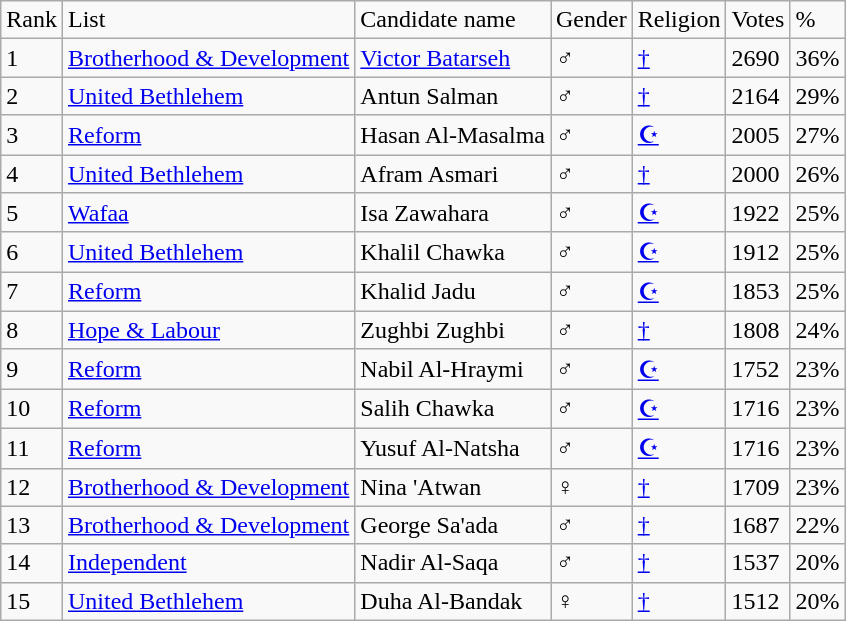<table class="wikitable">
<tr>
<td>Rank</td>
<td>List</td>
<td>Candidate name</td>
<td>Gender</td>
<td>Religion</td>
<td>Votes</td>
<td>%</td>
</tr>
<tr>
<td>1</td>
<td><a href='#'>Brotherhood & Development</a></td>
<td><a href='#'>Victor Batarseh</a></td>
<td>♂</td>
<td><a href='#'>†</a></td>
<td>2690</td>
<td>36%</td>
</tr>
<tr>
<td>2</td>
<td><a href='#'>United Bethlehem</a></td>
<td>Antun Salman</td>
<td>♂</td>
<td><a href='#'>†</a></td>
<td>2164</td>
<td>29%</td>
</tr>
<tr>
<td>3</td>
<td><a href='#'>Reform</a></td>
<td>Hasan Al-Masalma</td>
<td>♂</td>
<td><a href='#'>☪</a></td>
<td>2005</td>
<td>27%</td>
</tr>
<tr>
<td>4</td>
<td><a href='#'>United Bethlehem</a></td>
<td>Afram Asmari</td>
<td>♂</td>
<td><a href='#'>†</a></td>
<td>2000</td>
<td>26%</td>
</tr>
<tr>
<td>5</td>
<td><a href='#'>Wafaa</a></td>
<td>Isa Zawahara</td>
<td>♂</td>
<td><a href='#'>☪</a></td>
<td>1922</td>
<td>25%</td>
</tr>
<tr>
<td>6</td>
<td><a href='#'>United Bethlehem</a></td>
<td>Khalil Chawka</td>
<td>♂</td>
<td><a href='#'>☪</a></td>
<td>1912</td>
<td>25%</td>
</tr>
<tr>
<td>7</td>
<td><a href='#'>Reform</a></td>
<td>Khalid Jadu</td>
<td>♂</td>
<td><a href='#'>☪</a></td>
<td>1853</td>
<td>25%</td>
</tr>
<tr>
<td>8</td>
<td><a href='#'>Hope & Labour</a></td>
<td>Zughbi Zughbi</td>
<td>♂</td>
<td><a href='#'>†</a></td>
<td>1808</td>
<td>24%</td>
</tr>
<tr>
<td>9</td>
<td><a href='#'>Reform</a></td>
<td>Nabil Al-Hraymi</td>
<td>♂</td>
<td><a href='#'>☪</a></td>
<td>1752</td>
<td>23%</td>
</tr>
<tr>
<td>10</td>
<td><a href='#'>Reform</a></td>
<td>Salih Chawka</td>
<td>♂</td>
<td><a href='#'>☪</a></td>
<td>1716</td>
<td>23%</td>
</tr>
<tr>
<td>11</td>
<td><a href='#'>Reform</a></td>
<td>Yusuf Al-Natsha</td>
<td>♂</td>
<td><a href='#'>☪</a></td>
<td>1716</td>
<td>23%</td>
</tr>
<tr>
<td>12</td>
<td><a href='#'>Brotherhood & Development</a></td>
<td>Nina 'Atwan</td>
<td>♀</td>
<td><a href='#'>†</a></td>
<td>1709</td>
<td>23%</td>
</tr>
<tr>
<td>13</td>
<td><a href='#'>Brotherhood & Development</a></td>
<td>George Sa'ada</td>
<td>♂</td>
<td><a href='#'>†</a></td>
<td>1687</td>
<td>22%</td>
</tr>
<tr>
<td>14</td>
<td><a href='#'>Independent</a></td>
<td>Nadir Al-Saqa</td>
<td>♂</td>
<td><a href='#'>†</a></td>
<td>1537</td>
<td>20%</td>
</tr>
<tr>
<td>15</td>
<td><a href='#'>United Bethlehem</a></td>
<td>Duha Al-Bandak</td>
<td>♀</td>
<td><a href='#'>†</a></td>
<td>1512</td>
<td>20%</td>
</tr>
</table>
